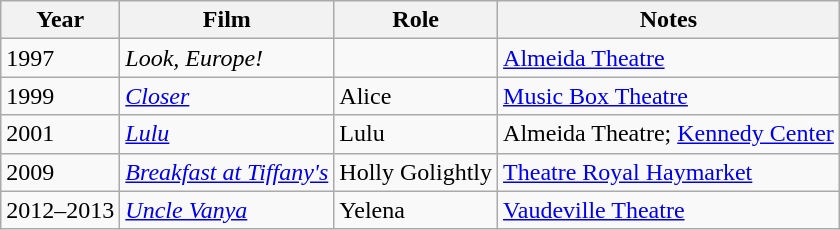<table class="wikitable">
<tr>
<th>Year</th>
<th>Film</th>
<th>Role</th>
<th>Notes</th>
</tr>
<tr>
<td>1997</td>
<td><em>Look, Europe!</em></td>
<td></td>
<td><a href='#'>Almeida Theatre</a></td>
</tr>
<tr>
<td>1999</td>
<td><em><a href='#'>Closer</a></em></td>
<td>Alice</td>
<td><a href='#'>Music Box Theatre</a></td>
</tr>
<tr>
<td>2001</td>
<td><em><a href='#'>Lulu</a></em></td>
<td>Lulu</td>
<td>Almeida Theatre; <a href='#'>Kennedy Center</a></td>
</tr>
<tr>
<td>2009</td>
<td><em><a href='#'>Breakfast at Tiffany's</a></em></td>
<td>Holly Golightly</td>
<td><a href='#'>Theatre Royal Haymarket</a></td>
</tr>
<tr>
<td>2012–2013</td>
<td><em><a href='#'>Uncle Vanya</a></em></td>
<td>Yelena</td>
<td><a href='#'>Vaudeville Theatre</a></td>
</tr>
</table>
